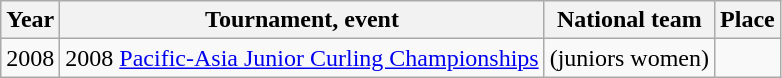<table class="wikitable">
<tr>
<th scope="col">Year</th>
<th scope="col">Tournament, event</th>
<th scope="col">National team</th>
<th scope="col">Place</th>
</tr>
<tr>
<td>2008</td>
<td>2008 <a href='#'>Pacific-Asia Junior Curling Championships</a></td>
<td> (juniors women)</td>
<td></td>
</tr>
</table>
